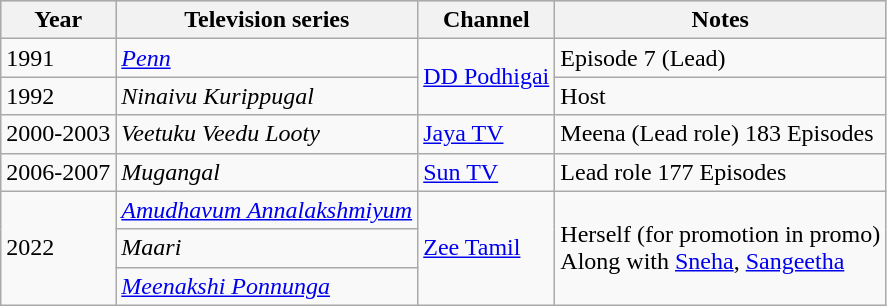<table class="wikitable sortable">
<tr style="background:#ccc; text-align:center;">
<th>Year</th>
<th>Television series</th>
<th>Channel</th>
<th class="unsortable">Notes</th>
</tr>
<tr>
<td>1991</td>
<td><em><a href='#'>Penn</a></em></td>
<td rowspan="2"><a href='#'>DD Podhigai</a></td>
<td>Episode 7 (Lead)</td>
</tr>
<tr>
<td>1992</td>
<td><em>Ninaivu Kurippugal</em></td>
<td>Host</td>
</tr>
<tr>
<td>2000-2003</td>
<td><em>Veetuku Veedu Looty</em></td>
<td><a href='#'>Jaya TV</a></td>
<td>Meena (Lead role) 183 Episodes</td>
</tr>
<tr>
<td>2006-2007</td>
<td><em>Mugangal</em></td>
<td><a href='#'>Sun TV</a></td>
<td>Lead role 177 Episodes</td>
</tr>
<tr>
<td rowspan="3">2022</td>
<td><em><a href='#'>Amudhavum Annalakshmiyum</a></em></td>
<td rowspan="3"><a href='#'>Zee Tamil</a></td>
<td rowspan="3">Herself (for promotion in promo) <br> Along with <a href='#'>Sneha</a>, <a href='#'>Sangeetha</a></td>
</tr>
<tr>
<td><em>Maari</em></td>
</tr>
<tr>
<td><em><a href='#'>Meenakshi Ponnunga</a></em></td>
</tr>
</table>
